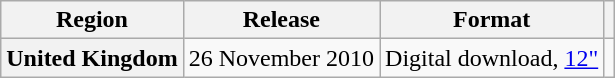<table class="wikitable plainrowheaders">
<tr>
<th>Region</th>
<th>Release</th>
<th>Format</th>
<th></th>
</tr>
<tr>
<th scope="row">United Kingdom</th>
<td>26 November 2010</td>
<td>Digital download, <a href='#'>12"</a></td>
<td></td>
</tr>
</table>
